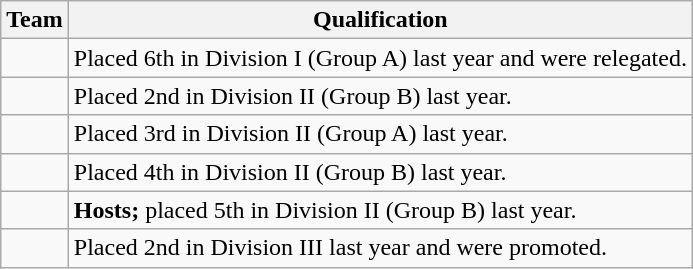<table class="wikitable">
<tr>
<th>Team</th>
<th>Qualification</th>
</tr>
<tr>
<td></td>
<td>Placed 6th in Division I (Group A) last year and were relegated.</td>
</tr>
<tr>
<td></td>
<td>Placed 2nd in Division II (Group B) last year.</td>
</tr>
<tr>
<td></td>
<td>Placed 3rd in Division II (Group A) last year.</td>
</tr>
<tr>
<td></td>
<td>Placed 4th in Division II (Group B) last year.</td>
</tr>
<tr>
<td></td>
<td><strong>Hosts;</strong> placed 5th in Division II (Group B) last year.</td>
</tr>
<tr>
<td></td>
<td>Placed 2nd in Division III last year and were promoted.</td>
</tr>
</table>
